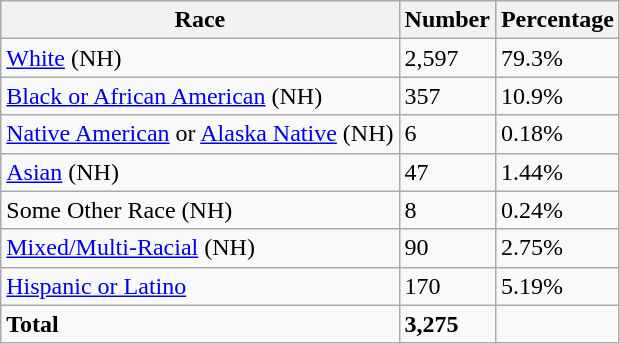<table class="wikitable">
<tr>
<th>Race</th>
<th>Number</th>
<th>Percentage</th>
</tr>
<tr>
<td><a href='#'>White</a> (NH)</td>
<td>2,597</td>
<td>79.3%</td>
</tr>
<tr>
<td><a href='#'>Black or African American</a> (NH)</td>
<td>357</td>
<td>10.9%</td>
</tr>
<tr>
<td><a href='#'>Native American</a> or <a href='#'>Alaska Native</a> (NH)</td>
<td>6</td>
<td>0.18%</td>
</tr>
<tr>
<td><a href='#'>Asian</a> (NH)</td>
<td>47</td>
<td>1.44%</td>
</tr>
<tr>
<td>Some Other Race (NH)</td>
<td>8</td>
<td>0.24%</td>
</tr>
<tr>
<td><a href='#'>Mixed/Multi-Racial</a> (NH)</td>
<td>90</td>
<td>2.75%</td>
</tr>
<tr>
<td><a href='#'>Hispanic or Latino</a></td>
<td>170</td>
<td>5.19%</td>
</tr>
<tr>
<td><strong>Total</strong></td>
<td><strong>3,275</strong></td>
<td></td>
</tr>
</table>
